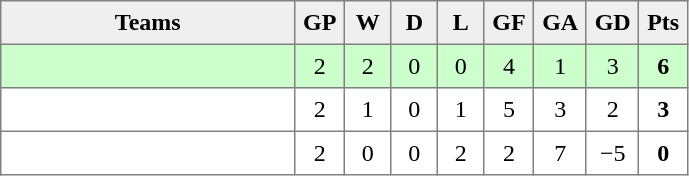<table style=border-collapse:collapse border=1 cellspacing=0 cellpadding=5>
<tr align=center bgcolor=#efefef>
<th width=185>Teams</th>
<th width=20>GP</th>
<th width=20>W</th>
<th width=20>D</th>
<th width=20>L</th>
<th width=20>GF</th>
<th width=20>GA</th>
<th width=20>GD</th>
<th width=20>Pts</th>
</tr>
<tr align=center style="background:#ccffcc;">
<td style="text-align:left;"></td>
<td>2</td>
<td>2</td>
<td>0</td>
<td>0</td>
<td>4</td>
<td>1</td>
<td>3</td>
<td><strong>6</strong></td>
</tr>
<tr align=center>
<td style="text-align:left;"></td>
<td>2</td>
<td>1</td>
<td>0</td>
<td>1</td>
<td>5</td>
<td>3</td>
<td>2</td>
<td><strong>3</strong></td>
</tr>
<tr align=center>
<td style="text-align:left;"></td>
<td>2</td>
<td>0</td>
<td>0</td>
<td>2</td>
<td>2</td>
<td>7</td>
<td>−5</td>
<td><strong>0</strong></td>
</tr>
</table>
